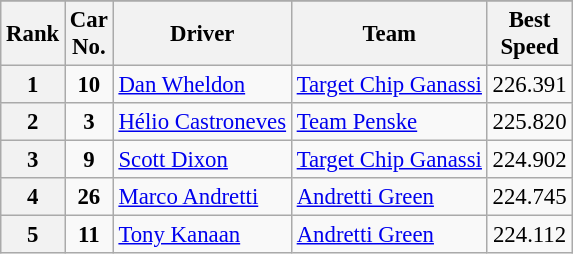<table class="wikitable" style="font-size:95%;">
<tr>
</tr>
<tr>
<th>Rank</th>
<th>Car<br>No.</th>
<th>Driver</th>
<th>Team</th>
<th>Best<br>Speed</th>
</tr>
<tr>
<th>1</th>
<td style="text-align:center"><strong>10</strong></td>
<td> <a href='#'>Dan Wheldon</a></td>
<td><a href='#'>Target Chip Ganassi</a></td>
<td align=center>226.391</td>
</tr>
<tr>
<th>2</th>
<td style="text-align:center"><strong>3</strong></td>
<td> <a href='#'>Hélio Castroneves</a></td>
<td><a href='#'>Team Penske</a></td>
<td align=center>225.820</td>
</tr>
<tr>
<th>3</th>
<td style="text-align:center"><strong>9</strong></td>
<td> <a href='#'>Scott Dixon</a></td>
<td><a href='#'>Target Chip Ganassi</a></td>
<td align=center>224.902</td>
</tr>
<tr>
<th>4</th>
<td style="text-align:center"><strong>26</strong></td>
<td> <a href='#'>Marco Andretti</a></td>
<td><a href='#'>Andretti Green</a></td>
<td align=center>224.745</td>
</tr>
<tr>
<th>5</th>
<td style="text-align:center"><strong>11</strong></td>
<td> <a href='#'>Tony Kanaan</a></td>
<td><a href='#'>Andretti Green</a></td>
<td align=center>224.112</td>
</tr>
</table>
